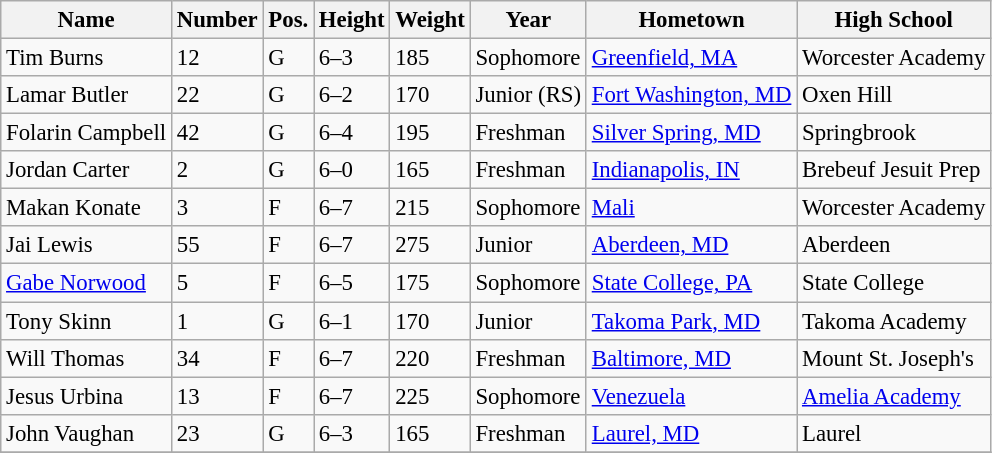<table class="wikitable" style="font-size: 95%;">
<tr>
<th>Name</th>
<th>Number</th>
<th>Pos.</th>
<th>Height</th>
<th>Weight</th>
<th>Year</th>
<th>Hometown</th>
<th>High School</th>
</tr>
<tr>
<td>Tim Burns</td>
<td>12</td>
<td>G</td>
<td>6–3</td>
<td>185</td>
<td>Sophomore</td>
<td><a href='#'>Greenfield, MA</a></td>
<td>Worcester Academy</td>
</tr>
<tr>
<td>Lamar Butler</td>
<td>22</td>
<td>G</td>
<td>6–2</td>
<td>170</td>
<td>Junior (RS)</td>
<td><a href='#'>Fort Washington, MD</a></td>
<td>Oxen Hill</td>
</tr>
<tr>
<td>Folarin Campbell</td>
<td>42</td>
<td>G</td>
<td>6–4</td>
<td>195</td>
<td>Freshman</td>
<td><a href='#'>Silver Spring, MD</a></td>
<td>Springbrook</td>
</tr>
<tr>
<td>Jordan Carter</td>
<td>2</td>
<td>G</td>
<td>6–0</td>
<td>165</td>
<td>Freshman</td>
<td><a href='#'>Indianapolis, IN</a></td>
<td>Brebeuf Jesuit Prep</td>
</tr>
<tr>
<td>Makan Konate</td>
<td>3</td>
<td>F</td>
<td>6–7</td>
<td>215</td>
<td>Sophomore</td>
<td><a href='#'>Mali</a></td>
<td>Worcester Academy</td>
</tr>
<tr>
<td>Jai Lewis</td>
<td>55</td>
<td>F</td>
<td>6–7</td>
<td>275</td>
<td>Junior</td>
<td><a href='#'>Aberdeen, MD</a></td>
<td>Aberdeen</td>
</tr>
<tr>
<td><a href='#'>Gabe Norwood</a></td>
<td>5</td>
<td>F</td>
<td>6–5</td>
<td>175</td>
<td>Sophomore</td>
<td><a href='#'>State College, PA</a></td>
<td>State College</td>
</tr>
<tr>
<td>Tony Skinn</td>
<td>1</td>
<td>G</td>
<td>6–1</td>
<td>170</td>
<td>Junior</td>
<td><a href='#'>Takoma Park, MD</a></td>
<td>Takoma Academy</td>
</tr>
<tr>
<td>Will Thomas</td>
<td>34</td>
<td>F</td>
<td>6–7</td>
<td>220</td>
<td>Freshman</td>
<td><a href='#'>Baltimore, MD</a></td>
<td>Mount St. Joseph's</td>
</tr>
<tr>
<td>Jesus Urbina</td>
<td>13</td>
<td>F</td>
<td>6–7</td>
<td>225</td>
<td>Sophomore</td>
<td><a href='#'>Venezuela</a></td>
<td><a href='#'>Amelia Academy</a></td>
</tr>
<tr>
<td>John Vaughan</td>
<td>23</td>
<td>G</td>
<td>6–3</td>
<td>165</td>
<td>Freshman</td>
<td><a href='#'>Laurel, MD</a></td>
<td>Laurel</td>
</tr>
<tr>
</tr>
</table>
